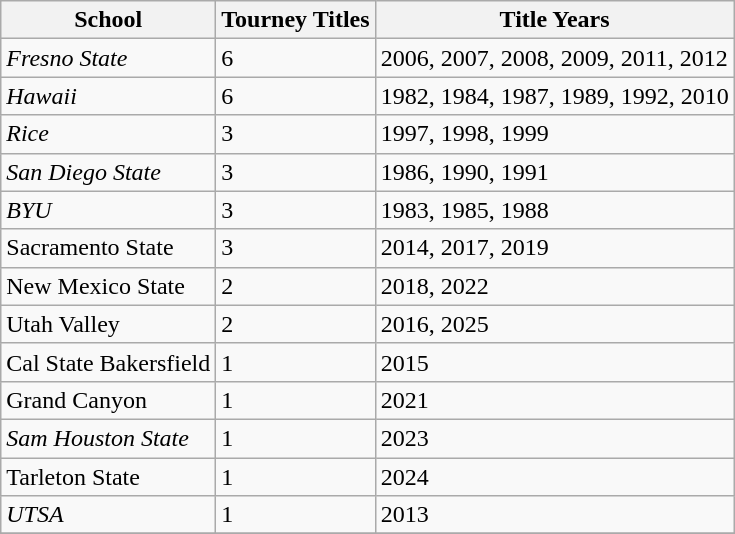<table class="wikitable">
<tr>
<th>School</th>
<th>Tourney Titles</th>
<th>Title Years</th>
</tr>
<tr>
<td><em>Fresno State</em></td>
<td>6</td>
<td>2006, 2007, 2008, 2009, 2011, 2012</td>
</tr>
<tr>
<td><em>Hawaii</em></td>
<td>6</td>
<td>1982, 1984, 1987, 1989, 1992, 2010</td>
</tr>
<tr>
<td><em>Rice</em></td>
<td>3</td>
<td>1997, 1998, 1999</td>
</tr>
<tr>
<td><em>San Diego State</em></td>
<td>3</td>
<td>1986, 1990, 1991</td>
</tr>
<tr>
<td><em>BYU</em></td>
<td>3</td>
<td>1983, 1985, 1988</td>
</tr>
<tr>
<td>Sacramento State</td>
<td>3</td>
<td>2014, 2017, 2019</td>
</tr>
<tr>
<td>New Mexico State</td>
<td>2</td>
<td>2018, 2022</td>
</tr>
<tr>
<td>Utah Valley</td>
<td>2</td>
<td>2016, 2025</td>
</tr>
<tr>
<td>Cal State Bakersfield</td>
<td>1</td>
<td>2015</td>
</tr>
<tr>
<td>Grand Canyon</td>
<td>1</td>
<td>2021</td>
</tr>
<tr>
<td><em>Sam Houston State</em></td>
<td>1</td>
<td>2023</td>
</tr>
<tr>
<td>Tarleton State</td>
<td>1</td>
<td>2024</td>
</tr>
<tr>
<td><em>UTSA</em></td>
<td>1</td>
<td>2013</td>
</tr>
<tr>
</tr>
</table>
